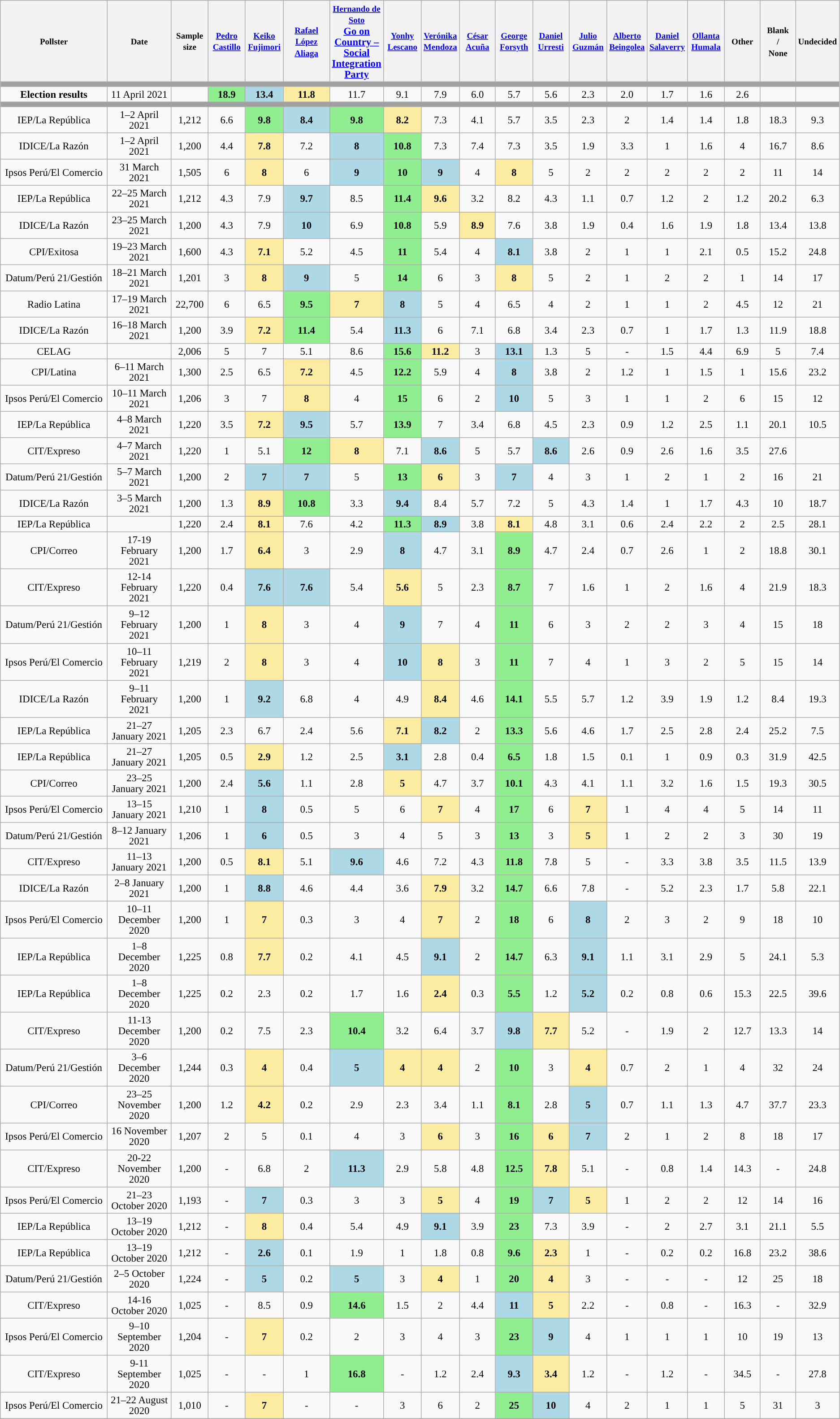<table class="wikitable" style="text-align:center; font-size:95%; line-height:16px;">
<tr>
<th style="width:175px;"><small>Pollster</small></th>
<th style="width:95px;"><small>Date</small></th>
<th style="width:50px;"><small>Sample size</small></th>
<th style="width:50px;"><small><a href='#'>Pedro Castillo</a></small><br></th>
<th style="width:50px;"><small><a href='#'>Keiko Fujimori</a></small><br></th>
<th style="width:70px;"><small><a href='#'>Rafael López Aliaga</a></small><br></th>
<th style="width:50px;"><small><a href='#'>Hernando de Soto</a></small><br><a href='#'>Go on Country – Social Integration Party</a></th>
<th style="width:50px;"><small><a href='#'>Yonhy Lescano</a></small><br></th>
<th style="width:50px;"><small><a href='#'>Verónika Mendoza</a></small><br></th>
<th style="width:50px;"><small><a href='#'>César Acuña</a></small><br></th>
<th style="width:50px;"><small><a href='#'>George Forsyth</a></small><br></th>
<th style="width:50px;"><small><a href='#'>Daniel Urresti</a></small><br></th>
<th style="width:50px;"><small><a href='#'>Julio Guzmán</a></small><br></th>
<th style="width:50px;"><small><a href='#'>Alberto Beingolea</a></small><br></th>
<th style="width:50px;"><small><a href='#'>Daniel Salaverry</a></small><br></th>
<th style="width:50px;"><small><a href='#'>Ollanta Humala</a></small><br></th>
<th style="width:50px;"><small>Other</small></th>
<th style="width:50px;"><small>Blank<br>/<br>None</small></th>
<th style="width:50px;"><small>Undecided</small></th>
</tr>
<tr>
<td colspan="19" style="background:#A0A0A0"></td>
</tr>
<tr>
<td><strong>Election results</strong></td>
<td 11 April 2021>11 April 2021</td>
<td></td>
<td style="background:lightgreen"><strong>18.9</strong></td>
<td align="center" style="background:lightblue"><strong>13.4</strong></td>
<td align="center" style="background:#fceca2"><strong>11.8</strong></td>
<td>11.7</td>
<td>9.1</td>
<td>7.9</td>
<td>6.0</td>
<td>5.7</td>
<td>5.6</td>
<td>2.3</td>
<td>2.0</td>
<td>1.7</td>
<td>1.6</td>
<td>2.6</td>
<td></td>
<td></td>
</tr>
<tr>
<td colspan="19" style="background:#A0A0A0"></td>
</tr>
<tr>
<td>IEP/La República</td>
<td>1–2 April 2021</td>
<td>1,212</td>
<td>6.6</td>
<td style="background:lightgreen"><strong>9.8</strong></td>
<td align="center" style="background:lightblue"><strong>8.4</strong></td>
<td style="background:lightgreen"><strong>9.8</strong></td>
<td align="center" style="background:#fceca2"><strong>8.2</strong></td>
<td>7.3</td>
<td>4.1</td>
<td>5.7</td>
<td>3.5</td>
<td>2.3</td>
<td>2</td>
<td>1.4</td>
<td>1.4</td>
<td>1.8</td>
<td>18.3</td>
<td>9.3</td>
</tr>
<tr>
<td>IDICE/La Razón</td>
<td>1–2 April 2021</td>
<td>1,200</td>
<td>4.4</td>
<td align="center" style="background:#fceca2"><strong>7.8</strong></td>
<td>7.2</td>
<td align="center" style="background:lightblue"><strong>8</strong></td>
<td style="background:lightgreen"><strong>10.8</strong></td>
<td>7.3</td>
<td>7.4</td>
<td>7.3</td>
<td>3.5</td>
<td>1.9</td>
<td>3.3</td>
<td>1</td>
<td>1.6</td>
<td>4</td>
<td>16.7</td>
<td>8.6</td>
</tr>
<tr>
<td>Ipsos Perú/El Comercio</td>
<td>31 March 2021</td>
<td>1,505</td>
<td>6</td>
<td align="center" style="background:#fceca2"><strong>8</strong></td>
<td>6</td>
<td align="center" style="background:lightblue"><strong>9</strong></td>
<td style="background:lightgreen"><strong>10</strong></td>
<td align="center" style="background:lightblue"><strong>9</strong></td>
<td>4</td>
<td align="center" style="background:#fceca2"><strong>8</strong></td>
<td>5</td>
<td>2</td>
<td>2</td>
<td>2</td>
<td>2</td>
<td>2</td>
<td>11</td>
<td>14</td>
</tr>
<tr>
<td>IEP/La República</td>
<td>22–25 March 2021</td>
<td>1,212</td>
<td>4.3</td>
<td>7.9</td>
<td align="center" style="background:lightblue"><strong>9.7</strong></td>
<td>8.5</td>
<td style="background:lightgreen"><strong>11.4</strong></td>
<td align="center" style="background:#fceca2"><strong>9.6</strong></td>
<td>3.2</td>
<td>8.2</td>
<td>4.3</td>
<td>1.1</td>
<td>0.7</td>
<td>1.2</td>
<td>2</td>
<td>1.2</td>
<td>20.2</td>
<td>6.3</td>
</tr>
<tr>
<td>IDICE/La Razón</td>
<td>23–25 March 2021</td>
<td>1,200</td>
<td>4.3</td>
<td>7.9</td>
<td align="center" style="background:lightblue"><strong>10</strong></td>
<td>6.9</td>
<td style="background:lightgreen"><strong>10.8</strong></td>
<td>5.9</td>
<td align="center" style="background:#fceca2"><strong>8.9</strong></td>
<td>7.6</td>
<td>3.8</td>
<td>1.9</td>
<td>0.4</td>
<td>1.6</td>
<td>1.9</td>
<td>1.8</td>
<td>13.4</td>
<td>13.8</td>
</tr>
<tr>
<td>CPI/Exitosa</td>
<td>19–23 March 2021</td>
<td>1,600</td>
<td>4.3</td>
<td align="center" style="background:#fceca2"><strong>7.1</strong></td>
<td>5.2</td>
<td>4.5</td>
<td style="background:lightgreen"><strong>11</strong></td>
<td>5.4</td>
<td>4</td>
<td align="center" style="background:lightblue"><strong>8.1</strong></td>
<td>3.8</td>
<td>2</td>
<td>1</td>
<td>1</td>
<td>2.1</td>
<td>0.5</td>
<td>15.2</td>
<td>24.8</td>
</tr>
<tr>
<td>Datum/Perú 21/Gestión</td>
<td>18–21 March 2021</td>
<td>1,201</td>
<td>3</td>
<td align="center" style="background:#fceca2"><strong>8</strong></td>
<td align="center" style="background:lightblue"><strong>9</strong></td>
<td>5</td>
<td style="background:lightgreen"><strong>14</strong></td>
<td>6</td>
<td>3</td>
<td align="center" style="background:#fceca2"><strong>8</strong></td>
<td>5</td>
<td>2</td>
<td>1</td>
<td>2</td>
<td>2</td>
<td>1</td>
<td>14</td>
<td>17</td>
</tr>
<tr>
<td>Radio Latina</td>
<td>17–19 March 2021</td>
<td>22,700</td>
<td>6</td>
<td>6.5</td>
<td style="background:lightgreen"><strong>9.5</strong></td>
<td align="center" style="background:#fceca2"><strong>7</strong></td>
<td align="center" style="background:lightblue"><strong>8</strong></td>
<td>5</td>
<td>4</td>
<td>6.5</td>
<td>4</td>
<td>2</td>
<td>1</td>
<td>1</td>
<td>2</td>
<td>4.5</td>
<td>12</td>
<td>21</td>
</tr>
<tr>
<td>IDICE/La Razón</td>
<td>16–18 March 2021</td>
<td>1,200</td>
<td>3.9</td>
<td align="center" style="background:#fceca2"><strong>7.2</strong></td>
<td style="background:lightgreen"><strong>11.4</strong></td>
<td>5.4</td>
<td align="center" style="background:lightblue"><strong>11.3</strong></td>
<td>6</td>
<td>7.1</td>
<td>6.8</td>
<td>3.4</td>
<td>2.3</td>
<td>0.7</td>
<td>1</td>
<td>1.7</td>
<td>1.3</td>
<td>11.9</td>
<td>18.8</td>
</tr>
<tr>
<td>CELAG</td>
<td></td>
<td>2,006</td>
<td>5</td>
<td>7</td>
<td>5.1</td>
<td>8.6</td>
<td style="background:lightgreen"><strong>15.6</strong></td>
<td align="center" style="background:#fceca2"><strong>11.2</strong></td>
<td>3</td>
<td align="center" style="background:lightblue"><strong>13.1</strong></td>
<td>1.3</td>
<td>5</td>
<td>-</td>
<td>1.5</td>
<td>4.4</td>
<td>6.9</td>
<td>5</td>
<td>7.4</td>
</tr>
<tr>
<td>CPI/Latina</td>
<td>6–11 March 2021</td>
<td>1,300</td>
<td>2.5</td>
<td>6.5</td>
<td align="center" style="background:#fceca2"><strong>7.2</strong></td>
<td>4.5</td>
<td style="background:lightgreen"><strong>12.2</strong></td>
<td>5.9</td>
<td>4</td>
<td align="center" style="background:lightblue"><strong>8</strong></td>
<td>3.8</td>
<td>2</td>
<td>1.2</td>
<td>1</td>
<td>1.5</td>
<td>1</td>
<td>15.6</td>
<td>23.2</td>
</tr>
<tr>
<td>Ipsos Perú/El Comercio</td>
<td>10–11 March 2021</td>
<td>1,206</td>
<td>3</td>
<td>7</td>
<td align="center" style="background:#fceca2"><strong>8</strong></td>
<td>4</td>
<td style="background:lightgreen"><strong>15</strong></td>
<td>6</td>
<td>2</td>
<td align="center" style="background:lightblue"><strong>10</strong></td>
<td>5</td>
<td>3</td>
<td>1</td>
<td>1</td>
<td>2</td>
<td>6</td>
<td>15</td>
<td>12</td>
</tr>
<tr>
<td>IEP/La República</td>
<td>4–8 March 2021</td>
<td>1,220</td>
<td>3.5</td>
<td align="center" style="background:#fceca2"><strong>7.2</strong></td>
<td align="center" style="background:lightblue"><strong>9.5</strong></td>
<td>5.7</td>
<td style="background:lightgreen"><strong>13.9</strong></td>
<td>7</td>
<td>3.4</td>
<td>6.8</td>
<td>4.5</td>
<td>2.3</td>
<td>0.9</td>
<td>1.2</td>
<td>2.5</td>
<td>1.1</td>
<td>20.1</td>
<td>10.5</td>
</tr>
<tr>
<td>CIT/Expreso</td>
<td>4–7 March 2021</td>
<td>1,220</td>
<td>1</td>
<td>5.1</td>
<td style="background:lightgreen"><strong>12</strong></td>
<td align="center" style="background:#fceca2"><strong>8</strong></td>
<td>7.1</td>
<td align="center" style="background:lightblue"><strong>8.6</strong></td>
<td>5</td>
<td>5.7</td>
<td align="center" style="background:lightblue"><strong>8.6</strong></td>
<td>2.6</td>
<td>0.9</td>
<td>2.6</td>
<td>1.6</td>
<td>3.5</td>
<td>27.6</td>
<td></td>
</tr>
<tr>
<td>Datum/Perú 21/Gestión</td>
<td>5–7 March 2021</td>
<td>1,200</td>
<td>2</td>
<td align="center" style="background:lightblue"><strong>7</strong></td>
<td align="center" style="background:lightblue"><strong>7</strong></td>
<td>5</td>
<td style="background:lightgreen"><strong>13</strong></td>
<td align="center" style="background:#fceca2"><strong>6</strong></td>
<td>3</td>
<td align="center" style="background:lightblue"><strong>7</strong></td>
<td>4</td>
<td>3</td>
<td>1</td>
<td>2</td>
<td>1</td>
<td>2</td>
<td>16</td>
<td>21</td>
</tr>
<tr>
<td>IDICE/La Razón</td>
<td>3–5 March 2021</td>
<td>1,200</td>
<td>1.3</td>
<td align="center" style="background:#fceca2"><strong>8.9</strong></td>
<td style="background:lightgreen"><strong>10.8</strong></td>
<td>3.3</td>
<td align="center" style="background:lightblue"><strong>9.4</strong></td>
<td>8.4</td>
<td>5.7</td>
<td>7.2</td>
<td>5</td>
<td>4.3</td>
<td>1.4</td>
<td>1</td>
<td>1.7</td>
<td>4.3</td>
<td>10</td>
<td>18.7</td>
</tr>
<tr>
<td>IEP/La República</td>
<td></td>
<td>1,220</td>
<td>2.4</td>
<td align="center" style="background:#fceca2"><strong>8.1</strong></td>
<td>7.6</td>
<td>4.2</td>
<td style="background:lightgreen"><strong>11.3</strong></td>
<td align="center" style="background:lightblue"><strong>8.9</strong></td>
<td>3.8</td>
<td align="center" style="background:#fceca2"><strong>8.1</strong></td>
<td>4.8</td>
<td>3.1</td>
<td>0.6</td>
<td>2.4</td>
<td>2.2</td>
<td>2</td>
<td>2.5</td>
<td>28.1</td>
</tr>
<tr>
<td>CPI/Correo</td>
<td>17-19 February 2021</td>
<td>1,200</td>
<td>1.7</td>
<td align="center" style="background:#fceca2"><strong>6.4</strong></td>
<td>3</td>
<td>2.9</td>
<td align="center" style="background:lightblue"><strong>8</strong></td>
<td>4.7</td>
<td>3.1</td>
<td style="background:lightgreen"><strong>8.9</strong></td>
<td>4.7</td>
<td>2.4</td>
<td>0.7</td>
<td>2.6</td>
<td>1</td>
<td>2</td>
<td>18.8</td>
<td>30.1</td>
</tr>
<tr>
<td>CIT/Expreso</td>
<td>12-14 February 2021</td>
<td>1,220</td>
<td>0.4</td>
<td align="center" style="background:lightblue"><strong>7.6</strong></td>
<td align="center" style="background:lightblue"><strong>7.6</strong></td>
<td>5.4</td>
<td align="center" style="background:#fceca2"><strong>5.6</strong></td>
<td>5</td>
<td>2.3</td>
<td style="background:lightgreen"><strong>8.7</strong></td>
<td>7</td>
<td>1.6</td>
<td>1</td>
<td>2</td>
<td>1.6</td>
<td>4</td>
<td>21.9</td>
<td>18.3</td>
</tr>
<tr>
<td>Datum/Perú 21/Gestión</td>
<td>9–12 February 2021</td>
<td>1,200</td>
<td>1</td>
<td align="center" style="background:#fceca2"><strong>8</strong></td>
<td>3</td>
<td>4</td>
<td align="center" style="background:lightblue"><strong>9</strong></td>
<td>7</td>
<td>4</td>
<td style="background:lightgreen"><strong>11</strong></td>
<td>6</td>
<td>3</td>
<td>2</td>
<td>2</td>
<td>3</td>
<td>4</td>
<td>15</td>
<td>18</td>
</tr>
<tr>
<td>Ipsos Perú/El Comercio</td>
<td>10–11 February 2021</td>
<td>1,219</td>
<td>2</td>
<td align="center" style="background:#fceca2"><strong>8</strong></td>
<td>3</td>
<td>4</td>
<td align="center" style="background:lightblue"><strong>10</strong></td>
<td align="center" style="background:#fceca2"><strong>8</strong></td>
<td>3</td>
<td style="background:lightgreen"><strong>11</strong></td>
<td>7</td>
<td>4</td>
<td>1</td>
<td>3</td>
<td>2</td>
<td>5</td>
<td>15</td>
<td>14</td>
</tr>
<tr>
<td>IDICE/La Razón</td>
<td>9–11 February 2021</td>
<td>1,200</td>
<td>1</td>
<td align="center" style="background:lightblue"><strong>9.2</strong></td>
<td>6.8</td>
<td>4</td>
<td>4.9</td>
<td align="center" style="background:#fceca2"><strong>8.4</strong></td>
<td>4.6</td>
<td style="background:lightgreen"><strong>14.1</strong></td>
<td>5.5</td>
<td>5.7</td>
<td>1.2</td>
<td>3.9</td>
<td>1.9</td>
<td>1.2</td>
<td>8.4</td>
<td>19.3</td>
</tr>
<tr>
<td>IEP/La República</td>
<td>21–27 January 2021</td>
<td>1,205</td>
<td>2.3</td>
<td>6.7</td>
<td>2.4</td>
<td>5.6</td>
<td align="center" style="background:#fceca2"><strong>7.1</strong></td>
<td align="center" style="background:lightblue"><strong>8.2</strong></td>
<td>2</td>
<td style="background:lightgreen"><strong>13.3</strong></td>
<td>5.6</td>
<td>4.6</td>
<td>1.7</td>
<td>2.5</td>
<td>2.8</td>
<td>2.4</td>
<td>25.2</td>
<td>7.5</td>
</tr>
<tr>
<td>IEP/La República</td>
<td>21–27 January 2021</td>
<td>1,205</td>
<td>0.5</td>
<td align="center" style="background:#fceca2"><strong>2.9</strong></td>
<td>1.2</td>
<td>2.5</td>
<td align="center" style="background:lightblue"><strong>3.1</strong></td>
<td>2.8</td>
<td>0.4</td>
<td style="background:lightgreen"><strong>6.5</strong></td>
<td>1.8</td>
<td>1.5</td>
<td>0.1</td>
<td>1</td>
<td>0.9</td>
<td>0.3</td>
<td>31.9</td>
<td>42.5</td>
</tr>
<tr>
<td>CPI/Correo</td>
<td>23–25 January 2021</td>
<td>1,200</td>
<td>2.4</td>
<td align="center" style="background:lightblue"><strong>5.6</strong></td>
<td>1.1</td>
<td>2.8</td>
<td align="center" style="background:#fceca2"><strong>5</strong></td>
<td>4.7</td>
<td>3.7</td>
<td style="background:lightgreen"><strong>10.1</strong></td>
<td>4.3</td>
<td>4.1</td>
<td>1.1</td>
<td>3.2</td>
<td>1.6</td>
<td>1.5</td>
<td>19.3</td>
<td>30.5</td>
</tr>
<tr>
<td>Ipsos Perú/El Comercio</td>
<td>13–15 January 2021</td>
<td>1,210</td>
<td>1</td>
<td align="center" style="background:lightblue"><strong>8</strong></td>
<td>0.5</td>
<td>5</td>
<td>6</td>
<td align="center" style="background:#fceca2"><strong>7</strong></td>
<td>4</td>
<td style="background:lightgreen"><strong>17</strong></td>
<td>6</td>
<td align="center" style="background:#fceca2"><strong>7</strong></td>
<td>1</td>
<td>4</td>
<td>4</td>
<td>5</td>
<td>14</td>
<td>11</td>
</tr>
<tr>
<td>Datum/Perú 21/Gestión</td>
<td>8–12 January 2021</td>
<td>1,206</td>
<td>1</td>
<td align="center" style="background:lightblue"><strong>6</strong></td>
<td>0.5</td>
<td>3</td>
<td>4</td>
<td>5</td>
<td>3</td>
<td style="background:lightgreen"><strong>13</strong></td>
<td>3</td>
<td align="center" style="background:#fceca2"><strong>5</strong></td>
<td>1</td>
<td>2</td>
<td>2</td>
<td>3</td>
<td>30</td>
<td>19</td>
</tr>
<tr>
<td>CIT/Expreso</td>
<td>11–13 January 2021</td>
<td>1,200</td>
<td>0.5</td>
<td align="center" style="background:#fceca2"><strong>8.1</strong></td>
<td>5.1</td>
<td align="center" style="background:lightblue"><strong>9.6</strong></td>
<td>4.6</td>
<td>7.2</td>
<td>4.3</td>
<td style="background:lightgreen"><strong>11.8</strong></td>
<td>7.8</td>
<td>5</td>
<td>-</td>
<td>3.3</td>
<td>3.8</td>
<td>3.5</td>
<td>11.5</td>
<td>13.9</td>
</tr>
<tr>
<td>IDICE/La Razón</td>
<td>2–8 January 2021</td>
<td>1,200</td>
<td>1</td>
<td align="center" style="background:lightblue"><strong>8.8</strong></td>
<td>4.6</td>
<td>4.4</td>
<td>3.6</td>
<td align="center" style="background:#fceca2"><strong>7.9</strong></td>
<td>3.2</td>
<td style="background:lightgreen"><strong>14.7</strong></td>
<td>6.6</td>
<td>7.8</td>
<td>-</td>
<td>5.2</td>
<td>2.3</td>
<td>1.7</td>
<td>5.8</td>
<td>22.1</td>
</tr>
<tr>
<td>Ipsos Perú/El Comercio</td>
<td>10–11 December 2020</td>
<td>1,200</td>
<td>1</td>
<td align="center" style="background:#fceca2"><strong>7</strong></td>
<td>0.3</td>
<td>3</td>
<td>4</td>
<td align="center" style="background:#fceca2"><strong>7</strong></td>
<td>2</td>
<td style="background:lightgreen"><strong>18</strong></td>
<td>6</td>
<td align="center" style="background:lightblue"><strong>8</strong></td>
<td>2</td>
<td>3</td>
<td>2</td>
<td>9</td>
<td>18</td>
<td>10</td>
</tr>
<tr>
<td>IEP/La República</td>
<td>1–8 December 2020</td>
<td>1,225</td>
<td>0.8</td>
<td align="center" style="background:#fceca2"><strong>7.7</strong></td>
<td>0.2</td>
<td>4.1</td>
<td>4.5</td>
<td align="center" style="background:lightblue"><strong>9.1</strong></td>
<td>2</td>
<td style="background:lightgreen"><strong>14.7</strong></td>
<td>6.3</td>
<td align="center" style="background:lightblue"><strong>9.1</strong></td>
<td>1.1</td>
<td>3.1</td>
<td>2.9</td>
<td>5</td>
<td>24.1</td>
<td>5.3</td>
</tr>
<tr>
<td>IEP/La República</td>
<td>1–8 December 2020</td>
<td>1,225</td>
<td>0.2</td>
<td>2.3</td>
<td>0.2</td>
<td>1.7</td>
<td>1.6</td>
<td align="center" style="background:#fceca2"><strong>2.4</strong></td>
<td>0.3</td>
<td style="background:lightgreen"><strong>5.5</strong></td>
<td>1.2</td>
<td align="center" style="background:lightblue"><strong>5.2</strong></td>
<td>0.2</td>
<td>0.8</td>
<td>0.6</td>
<td>15.3</td>
<td>22.5</td>
<td>39.6</td>
</tr>
<tr>
<td>CIT/Expreso</td>
<td>11-13 December 2020</td>
<td>1,200</td>
<td>0.2</td>
<td>7.5</td>
<td>2.3</td>
<td style="background:lightgreen"><strong>10.4</strong></td>
<td>3.2</td>
<td>6.4</td>
<td>3.7</td>
<td align="center" style="background:lightblue"><strong>9.8</strong></td>
<td align="center" style="background:#fceca2"><strong>7.7</strong></td>
<td>5.2</td>
<td>-</td>
<td>1.9</td>
<td>2</td>
<td>12.7</td>
<td>13.3</td>
<td>14</td>
</tr>
<tr>
<td>Datum/Perú 21/Gestión</td>
<td>3–6 December 2020</td>
<td>1,244</td>
<td>0.3</td>
<td align="center" style="background:#fceca2"><strong>4</strong></td>
<td>0.4</td>
<td align="center" style="background:lightblue"><strong>5</strong></td>
<td align="center" style="background:#fceca2"><strong>4</strong></td>
<td align="center" style="background:#fceca2"><strong>4</strong></td>
<td>2</td>
<td style="background:lightgreen"><strong>10</strong></td>
<td>3</td>
<td align="center" style="background:#fceca2"><strong>4</strong></td>
<td>0.7</td>
<td>2</td>
<td>1</td>
<td>4</td>
<td>32</td>
<td>24</td>
</tr>
<tr>
<td>CPI/Correo</td>
<td>23–25 November 2020</td>
<td>1,200</td>
<td>1.2</td>
<td align="center" style="background:#fceca2"><strong>4.2</strong></td>
<td>0.2</td>
<td>2.9</td>
<td>2.3</td>
<td>3.4</td>
<td>1.1</td>
<td style="background:lightgreen"><strong>8.1</strong></td>
<td>2.8</td>
<td align="center" style="background:lightblue"><strong>5</strong></td>
<td>0.7</td>
<td>1.1</td>
<td>1.3</td>
<td>4.7</td>
<td>37.7</td>
<td>23.3</td>
</tr>
<tr>
<td>Ipsos Perú/El Comercio</td>
<td>16 November 2020</td>
<td>1,207</td>
<td>2</td>
<td>5</td>
<td>0.1</td>
<td>4</td>
<td>3</td>
<td align="center" style="background:#fceca2"><strong>6</strong></td>
<td>3</td>
<td style="background:lightgreen"><strong>16</strong></td>
<td align="center" style="background:#fceca2"><strong>6</strong></td>
<td align="center" style="background:lightblue"><strong>7</strong></td>
<td>2</td>
<td>1</td>
<td>2</td>
<td>8</td>
<td>18</td>
<td>17</td>
</tr>
<tr>
<td>CIT/Expreso</td>
<td>20-22 November 2020</td>
<td>1,200</td>
<td>-</td>
<td>6.8</td>
<td>2</td>
<td align="center" style="background:lightblue"><strong>11.3</strong></td>
<td>2.9</td>
<td>5.8</td>
<td>4.8</td>
<td style="background:lightgreen"><strong>12.5</strong></td>
<td align="center" style="background:#fceca2"><strong>7.8</strong></td>
<td>5.1</td>
<td>-</td>
<td>0.8</td>
<td>1.4</td>
<td>14.3</td>
<td>-</td>
<td>24.8</td>
</tr>
<tr>
<td>Ipsos Perú/El Comercio</td>
<td>21–23 October 2020</td>
<td>1,193</td>
<td>-</td>
<td align="center" style="background:lightblue"><strong>7</strong></td>
<td>0.3</td>
<td>3</td>
<td>3</td>
<td align="center" style="background:#fceca2"><strong>5</strong></td>
<td>4</td>
<td style="background:lightgreen"><strong>19</strong></td>
<td align="center" style="background:lightblue"><strong>7</strong></td>
<td align="center" style="background:#fceca2"><strong>5</strong></td>
<td>1</td>
<td>2</td>
<td>2</td>
<td>12</td>
<td>14</td>
<td>16</td>
</tr>
<tr>
<td>IEP/La República</td>
<td>13–19 October 2020</td>
<td>1,212</td>
<td>-</td>
<td align="center" style="background:#fceca2"><strong>8</strong></td>
<td>0.4</td>
<td>5.4</td>
<td>4.9</td>
<td align="center" style="background:lightblue"><strong>9.1</strong></td>
<td>3.9</td>
<td style="background:lightgreen"><strong>23</strong></td>
<td>7.3</td>
<td>3.9</td>
<td>-</td>
<td>2</td>
<td>2.7</td>
<td>3.1</td>
<td>21.1</td>
<td>5.5</td>
</tr>
<tr>
<td>IEP/La República</td>
<td>13–19 October 2020</td>
<td>1,212</td>
<td>-</td>
<td align="center" style="background:lightblue"><strong>2.6</strong></td>
<td>0.1</td>
<td>1.9</td>
<td>1</td>
<td>1.8</td>
<td>0.8</td>
<td style="background:lightgreen"><strong>9.6</strong></td>
<td align="center" style="background:#fceca2"><strong>2.3</strong></td>
<td>1</td>
<td>-</td>
<td>0.2</td>
<td>0.2</td>
<td>16.8</td>
<td>23.2</td>
<td>38.6</td>
</tr>
<tr>
<td>Datum/Perú 21/Gestión</td>
<td>2–5 October 2020</td>
<td>1,224</td>
<td>-</td>
<td align="center" style="background:lightblue"><strong>5</strong></td>
<td>0.2</td>
<td align="center" style="background:lightblue"><strong>5</strong></td>
<td>3</td>
<td align="center" style="background:#fceca2"><strong>4</strong></td>
<td>1</td>
<td style="background:lightgreen"><strong>20</strong></td>
<td align="center" style="background:#fceca2"><strong>4</strong></td>
<td>3</td>
<td>-</td>
<td>-</td>
<td>-</td>
<td>12</td>
<td>25</td>
<td>18</td>
</tr>
<tr>
<td>CIT/Expreso</td>
<td>14-16 October 2020</td>
<td>1,025</td>
<td>-</td>
<td>8.5</td>
<td>0.9</td>
<td style="background:lightgreen"><strong>14.6</strong></td>
<td>1.5</td>
<td>2</td>
<td>4.4</td>
<td align="center" style="background:lightblue"><strong>11</strong></td>
<td align="center" style="background:#fceca2"><strong>5</strong></td>
<td>2.2</td>
<td>-</td>
<td>0.8</td>
<td>-</td>
<td>16.3</td>
<td>-</td>
<td>32.9</td>
</tr>
<tr>
<td>Ipsos Perú/El Comercio</td>
<td>9–10 September 2020</td>
<td>1,204</td>
<td>-</td>
<td align="center" style="background:#fceca2"><strong>7</strong></td>
<td>0.2</td>
<td>2</td>
<td>3</td>
<td>4</td>
<td>3</td>
<td style="background:lightgreen"><strong>23</strong></td>
<td align="center" style="background:lightblue"><strong>9</strong></td>
<td>4</td>
<td>1</td>
<td>1</td>
<td>1</td>
<td>10</td>
<td>19</td>
<td>13</td>
</tr>
<tr>
<td>CIT/Expreso</td>
<td>9-11 September 2020</td>
<td>1,025</td>
<td>-</td>
<td>-</td>
<td>1</td>
<td style="background:lightgreen"><strong>16.8</strong></td>
<td>-</td>
<td>1.2</td>
<td>2.4</td>
<td align="center" style="background:lightblue"><strong>9.3</strong></td>
<td align="center" style="background:#fceca2"><strong>3.4</strong></td>
<td>1.2</td>
<td>-</td>
<td>1.2</td>
<td>-</td>
<td>34.5</td>
<td>-</td>
<td>27.8</td>
</tr>
<tr>
<td>Ipsos Perú/El Comercio</td>
<td>21–22 August 2020</td>
<td>1,010</td>
<td>-</td>
<td align="center" style="background:#fceca2"><strong>7</strong></td>
<td>-</td>
<td>-</td>
<td>3</td>
<td>6</td>
<td>2</td>
<td style="background:lightgreen"><strong>25</strong></td>
<td align="center" style="background:lightblue"><strong>10</strong></td>
<td>4</td>
<td>2</td>
<td>1</td>
<td>1</td>
<td>5</td>
<td>31</td>
<td>3</td>
</tr>
<tr>
</tr>
</table>
